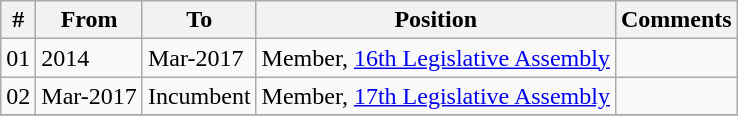<table class="wikitable sortable">
<tr>
<th>#</th>
<th>From</th>
<th>To</th>
<th>Position</th>
<th>Comments</th>
</tr>
<tr>
<td>01</td>
<td>2014</td>
<td>Mar-2017</td>
<td>Member, <a href='#'>16th Legislative Assembly</a></td>
<td></td>
</tr>
<tr>
<td>02</td>
<td>Mar-2017</td>
<td>Incumbent</td>
<td>Member, <a href='#'>17th Legislative Assembly</a></td>
<td></td>
</tr>
<tr>
</tr>
</table>
